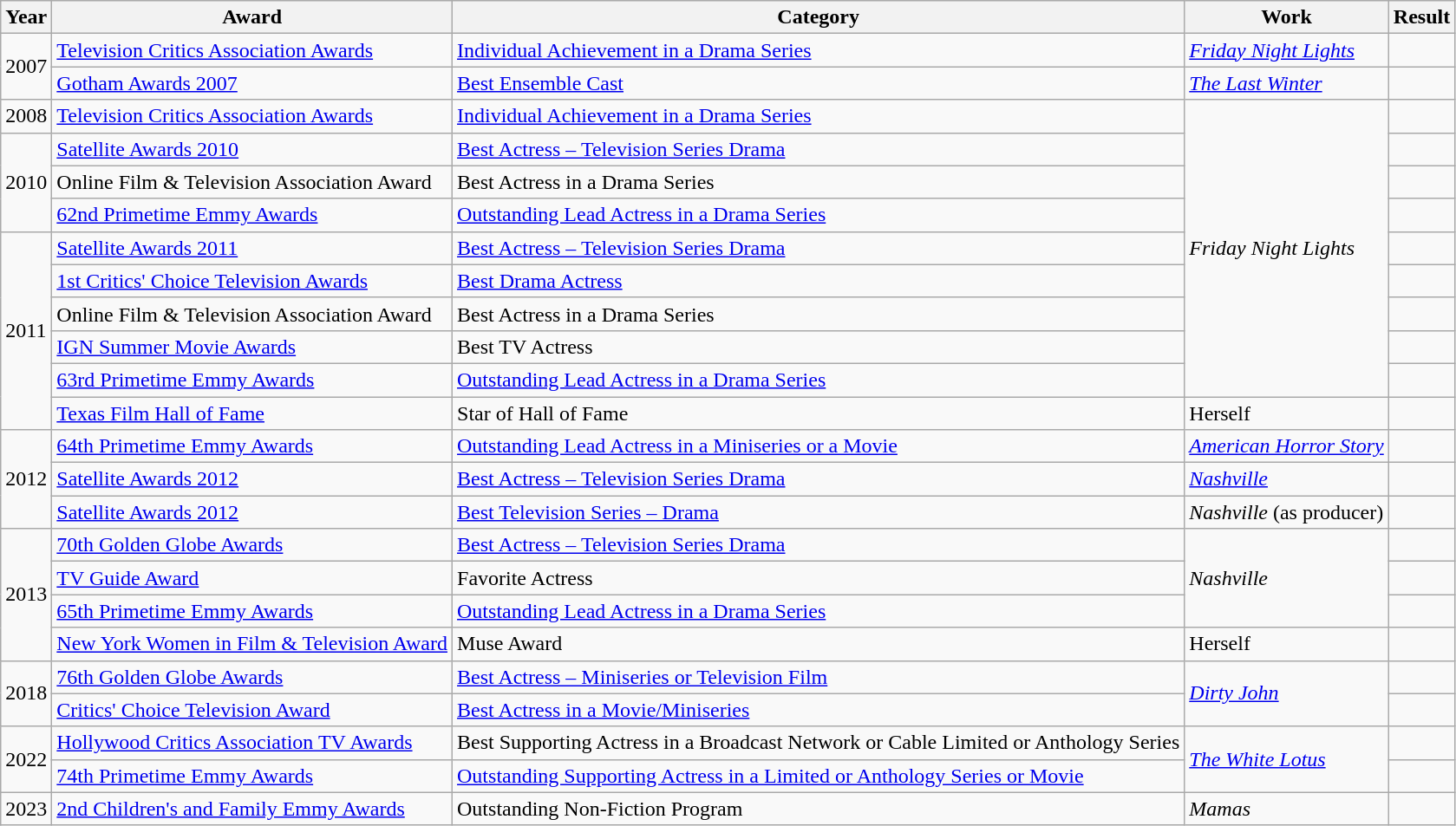<table class="wikitable sortable">
<tr>
<th>Year</th>
<th>Award</th>
<th>Category</th>
<th>Work</th>
<th>Result</th>
</tr>
<tr>
<td rowspan="2">2007</td>
<td><a href='#'>Television Critics Association Awards</a></td>
<td><a href='#'>Individual Achievement in a Drama Series</a></td>
<td><em><a href='#'>Friday Night Lights</a></em></td>
<td></td>
</tr>
<tr>
<td><a href='#'>Gotham Awards 2007</a></td>
<td><a href='#'>Best Ensemble Cast</a></td>
<td><em><a href='#'>The Last Winter</a></em></td>
<td></td>
</tr>
<tr>
<td>2008</td>
<td><a href='#'>Television Critics Association Awards</a></td>
<td><a href='#'>Individual Achievement in a Drama Series</a></td>
<td rowspan="9"><em>Friday Night Lights</em></td>
<td></td>
</tr>
<tr>
<td rowspan="3">2010</td>
<td><a href='#'>Satellite Awards 2010</a></td>
<td><a href='#'>Best Actress – Television Series Drama</a></td>
<td></td>
</tr>
<tr>
<td>Online Film & Television Association Award</td>
<td>Best Actress in a Drama Series</td>
<td></td>
</tr>
<tr>
<td><a href='#'>62nd Primetime Emmy Awards</a></td>
<td><a href='#'>Outstanding Lead Actress in a Drama Series</a></td>
<td></td>
</tr>
<tr>
<td rowspan="6">2011</td>
<td><a href='#'>Satellite Awards 2011</a></td>
<td><a href='#'>Best Actress – Television Series Drama</a></td>
<td></td>
</tr>
<tr>
<td><a href='#'>1st Critics' Choice Television Awards</a></td>
<td><a href='#'>Best Drama Actress</a></td>
<td></td>
</tr>
<tr>
<td>Online Film & Television Association Award</td>
<td>Best Actress in a Drama Series</td>
<td></td>
</tr>
<tr>
<td><a href='#'>IGN Summer Movie Awards</a></td>
<td>Best TV Actress</td>
<td></td>
</tr>
<tr>
<td><a href='#'>63rd Primetime Emmy Awards</a></td>
<td><a href='#'>Outstanding Lead Actress in a Drama Series</a></td>
<td></td>
</tr>
<tr>
<td><a href='#'>Texas Film Hall of Fame</a></td>
<td>Star of Hall of Fame</td>
<td>Herself</td>
<td></td>
</tr>
<tr>
<td rowspan="3">2012</td>
<td><a href='#'>64th Primetime Emmy Awards</a></td>
<td><a href='#'>Outstanding Lead Actress in a Miniseries or a Movie</a></td>
<td><em><a href='#'>American Horror Story</a></em></td>
<td></td>
</tr>
<tr>
<td><a href='#'>Satellite Awards 2012</a></td>
<td><a href='#'>Best Actress – Television Series Drama</a></td>
<td><em><a href='#'>Nashville</a></em></td>
<td></td>
</tr>
<tr>
<td><a href='#'>Satellite Awards 2012</a></td>
<td><a href='#'>Best Television Series – Drama</a></td>
<td><em>Nashville</em> (as producer)</td>
<td></td>
</tr>
<tr>
<td rowspan="4">2013</td>
<td><a href='#'>70th Golden Globe Awards</a></td>
<td><a href='#'>Best Actress – Television Series Drama</a></td>
<td rowspan="3"><em>Nashville</em></td>
<td></td>
</tr>
<tr>
<td><a href='#'>TV Guide Award</a></td>
<td>Favorite Actress</td>
<td></td>
</tr>
<tr>
<td><a href='#'>65th Primetime Emmy Awards</a></td>
<td><a href='#'>Outstanding Lead Actress in a Drama Series</a></td>
<td></td>
</tr>
<tr>
<td><a href='#'>New York Women in Film & Television Award</a></td>
<td>Muse Award</td>
<td>Herself</td>
<td></td>
</tr>
<tr>
<td rowspan="2">2018</td>
<td><a href='#'>76th Golden Globe Awards</a></td>
<td><a href='#'>Best Actress – Miniseries or Television Film</a></td>
<td rowspan="2"><em><a href='#'>Dirty John</a></em></td>
<td></td>
</tr>
<tr>
<td><a href='#'>Critics' Choice Television Award</a></td>
<td><a href='#'>Best Actress in a Movie/Miniseries</a></td>
<td></td>
</tr>
<tr>
<td rowspan="2">2022</td>
<td><a href='#'>Hollywood Critics Association TV Awards</a></td>
<td>Best Supporting Actress in a Broadcast Network or Cable Limited or Anthology Series</td>
<td rowspan="2"><em><a href='#'>The White Lotus</a></em></td>
<td></td>
</tr>
<tr>
<td><a href='#'>74th Primetime Emmy Awards</a></td>
<td><a href='#'>Outstanding Supporting Actress in a Limited or Anthology Series or Movie</a></td>
<td></td>
</tr>
<tr>
<td>2023</td>
<td><a href='#'>2nd Children's and Family Emmy Awards</a></td>
<td>Outstanding Non-Fiction Program</td>
<td><em>Mamas</em></td>
<td></td>
</tr>
</table>
